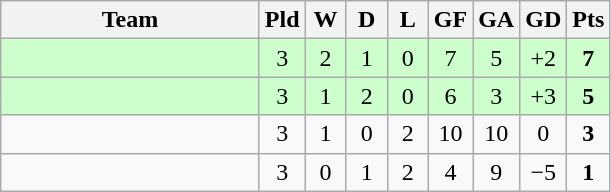<table class="wikitable" style="text-align: center;">
<tr>
<th width="165">Team</th>
<th width="20">Pld</th>
<th width="20">W</th>
<th width="20">D</th>
<th width="20">L</th>
<th width="20">GF</th>
<th width="20">GA</th>
<th width="20">GD</th>
<th width="20">Pts</th>
</tr>
<tr style="background-color:#ccffcc;">
<td style="text-align:left"></td>
<td>3</td>
<td>2</td>
<td>1</td>
<td>0</td>
<td>7</td>
<td>5</td>
<td>+2</td>
<td><strong>7</strong></td>
</tr>
<tr style="background-color:#ccffcc;">
<td style="text-align:left"></td>
<td>3</td>
<td>1</td>
<td>2</td>
<td>0</td>
<td>6</td>
<td>3</td>
<td>+3</td>
<td><strong>5</strong></td>
</tr>
<tr>
<td style="text-align:left"></td>
<td>3</td>
<td>1</td>
<td>0</td>
<td>2</td>
<td>10</td>
<td>10</td>
<td>0</td>
<td><strong>3</strong></td>
</tr>
<tr>
<td style="text-align:left"></td>
<td>3</td>
<td>0</td>
<td>1</td>
<td>2</td>
<td>4</td>
<td>9</td>
<td>−5</td>
<td><strong>1</strong></td>
</tr>
</table>
